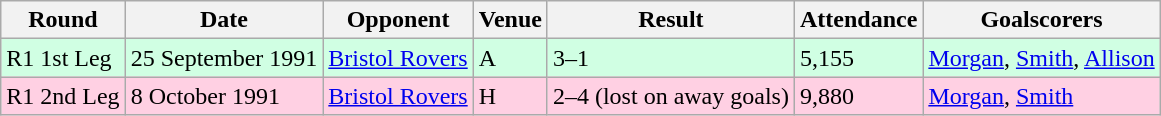<table class="wikitable">
<tr>
<th>Round</th>
<th>Date</th>
<th>Opponent</th>
<th>Venue</th>
<th>Result</th>
<th>Attendance</th>
<th>Goalscorers</th>
</tr>
<tr style="background-color: #d0ffe3;">
<td>R1 1st Leg</td>
<td>25 September 1991</td>
<td><a href='#'>Bristol Rovers</a></td>
<td>A</td>
<td>3–1</td>
<td>5,155</td>
<td><a href='#'>Morgan</a>, <a href='#'>Smith</a>, <a href='#'>Allison</a></td>
</tr>
<tr style="background-color: #ffd0e3;">
<td>R1 2nd Leg</td>
<td>8 October 1991</td>
<td><a href='#'>Bristol Rovers</a></td>
<td>H</td>
<td>2–4 (lost on away goals)</td>
<td>9,880</td>
<td><a href='#'>Morgan</a>, <a href='#'>Smith</a></td>
</tr>
</table>
